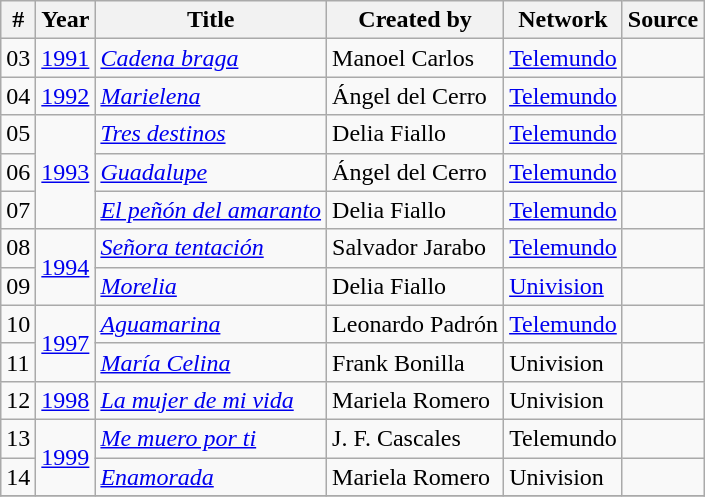<table class="wikitable sortable">
<tr>
<th>#</th>
<th>Year</th>
<th>Title</th>
<th>Created by</th>
<th>Network</th>
<th>Source</th>
</tr>
<tr>
<td>03</td>
<td rowspan=1><a href='#'>1991</a></td>
<td><em><a href='#'>Cadena braga</a></em></td>
<td>Manoel Carlos</td>
<td><a href='#'>Telemundo</a></td>
<td></td>
</tr>
<tr>
<td>04</td>
<td rowspan=1><a href='#'>1992</a></td>
<td><em><a href='#'>Marielena</a></em></td>
<td>Ángel del Cerro</td>
<td><a href='#'>Telemundo</a></td>
<td></td>
</tr>
<tr>
<td>05</td>
<td rowspan=3><a href='#'>1993</a></td>
<td><em><a href='#'>Tres destinos</a></em></td>
<td>Delia Fiallo</td>
<td><a href='#'>Telemundo</a></td>
<td></td>
</tr>
<tr>
<td>06</td>
<td><em><a href='#'>Guadalupe</a></em></td>
<td>Ángel del Cerro</td>
<td><a href='#'>Telemundo</a></td>
<td></td>
</tr>
<tr>
<td>07</td>
<td><em><a href='#'>El peñón del amaranto</a></em></td>
<td>Delia Fiallo</td>
<td><a href='#'>Telemundo</a></td>
<td></td>
</tr>
<tr>
<td>08</td>
<td rowspan=2><a href='#'>1994</a></td>
<td><em><a href='#'>Señora tentación</a></em></td>
<td>Salvador Jarabo</td>
<td><a href='#'>Telemundo</a></td>
<td></td>
</tr>
<tr>
<td>09</td>
<td><em><a href='#'>Morelia</a></em></td>
<td>Delia Fiallo</td>
<td><a href='#'>Univision</a></td>
<td></td>
</tr>
<tr>
<td>10</td>
<td rowspan=2><a href='#'>1997</a></td>
<td><em><a href='#'>Aguamarina</a></em></td>
<td>Leonardo Padrón</td>
<td><a href='#'>Telemundo</a></td>
<td></td>
</tr>
<tr>
<td>11</td>
<td><em><a href='#'>María Celina</a></em></td>
<td>Frank Bonilla</td>
<td>Univision</td>
<td></td>
</tr>
<tr>
<td>12</td>
<td rowspan=1><a href='#'>1998</a></td>
<td><em><a href='#'>La mujer de mi vida</a></em></td>
<td>Mariela Romero</td>
<td>Univision</td>
<td></td>
</tr>
<tr>
<td>13</td>
<td rowspan=2><a href='#'>1999</a></td>
<td><em><a href='#'>Me muero por ti</a></em></td>
<td>J. F. Cascales</td>
<td>Telemundo</td>
<td></td>
</tr>
<tr>
<td>14</td>
<td><em><a href='#'>Enamorada</a></em></td>
<td>Mariela Romero</td>
<td>Univision</td>
<td></td>
</tr>
<tr>
</tr>
</table>
